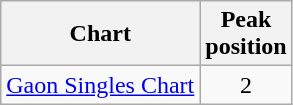<table class="wikitable sortable">
<tr>
<th>Chart</th>
<th>Peak<br>position</th>
</tr>
<tr>
<td><a href='#'>Gaon Singles Chart</a></td>
<td align="center">2</td>
</tr>
</table>
